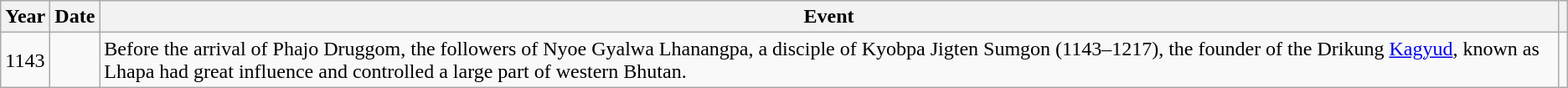<table class="wikitable">
<tr>
<th>Year</th>
<th>Date</th>
<th>Event</th>
<th></th>
</tr>
<tr>
<td>1143</td>
<td></td>
<td>Before the arrival of Phajo Druggom, the followers of Nyoe Gyalwa Lhanangpa, a disciple of Kyobpa Jigten Sumgon (1143–1217), the founder of the Drikung <a href='#'>Kagyud</a>, known as Lhapa had great influence and controlled a large part of western Bhutan.</td>
<td></td>
</tr>
</table>
